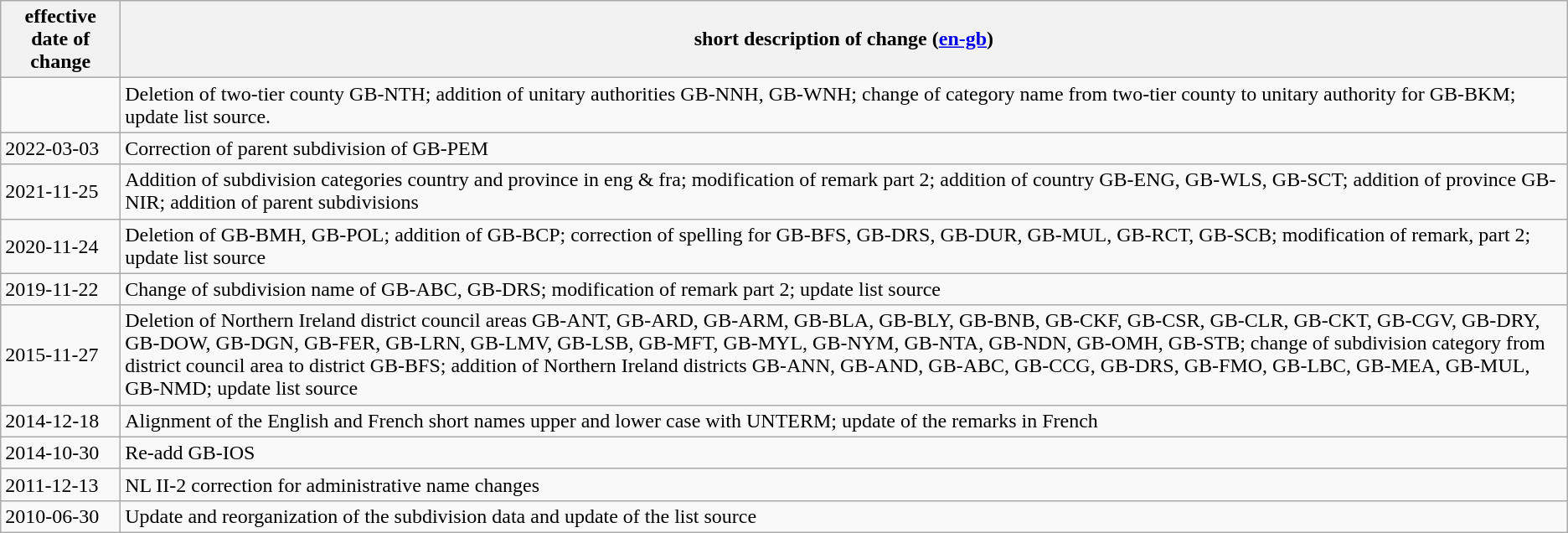<table class=wikitable>
<tr>
<th>effective date of change</th>
<th>short description of change (<a href='#'>en-gb</a>)</th>
</tr>
<tr>
<td></td>
<td>Deletion of two-tier county GB-NTH; addition of unitary authorities GB-NNH, GB-WNH; change of category name from two-tier county to unitary authority for GB-BKM; update list source.</td>
</tr>
<tr>
<td>2022-03-03</td>
<td>Correction of parent subdivision of GB-PEM</td>
</tr>
<tr>
<td>2021-11-25</td>
<td>Addition of subdivision categories country and province in eng & fra; modification of remark part 2; addition of country GB-ENG, GB-WLS, GB-SCT; addition of province GB-NIR; addition of parent subdivisions</td>
</tr>
<tr>
<td>2020-11-24</td>
<td>Deletion of GB-BMH, GB-POL; addition of GB-BCP; correction of spelling for GB-BFS, GB-DRS, GB-DUR, GB-MUL, GB-RCT, GB-SCB; modification of remark, part 2; update list source</td>
</tr>
<tr>
<td>2019-11-22</td>
<td>Change of subdivision name of GB-ABC, GB-DRS; modification of remark part 2; update list source</td>
</tr>
<tr>
<td>2015-11-27</td>
<td>Deletion of Northern Ireland district council areas GB-ANT, GB-ARD, GB-ARM, GB-BLA, GB-BLY, GB-BNB, GB-CKF, GB-CSR, GB-CLR, GB-CKT, GB-CGV, GB-DRY, GB-DOW, GB-DGN, GB-FER, GB-LRN, GB-LMV, GB-LSB, GB-MFT, GB-MYL, GB-NYM, GB-NTA, GB-NDN, GB-OMH, GB-STB; change of subdivision category from district council area to district GB-BFS; addition of Northern Ireland districts GB-ANN, GB-AND, GB-ABC, GB-CCG, GB-DRS, GB-FMO, GB-LBC, GB-MEA, GB-MUL, GB-NMD; update list source</td>
</tr>
<tr>
<td>2014-12-18</td>
<td>Alignment of the English and French short names upper and lower case with UNTERM; update of the remarks in French</td>
</tr>
<tr>
<td>2014-10-30</td>
<td>Re-add GB-IOS</td>
</tr>
<tr>
<td>2011-12-13</td>
<td>NL II-2 correction for administrative name changes</td>
</tr>
<tr>
<td>2010-06-30</td>
<td>Update and reorganization of the subdivision data and update of the list source</td>
</tr>
</table>
